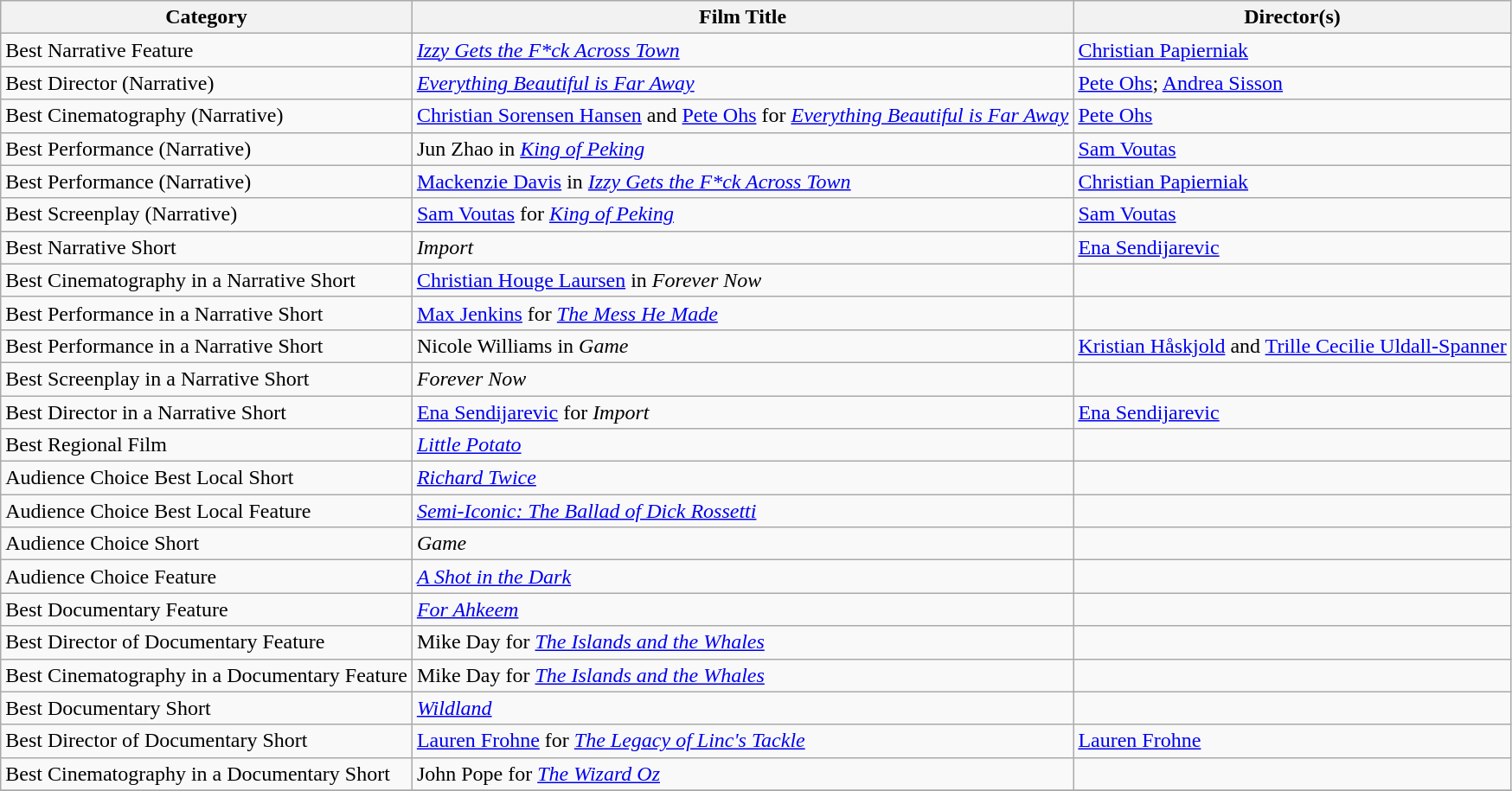<table class="wikitable">
<tr>
<th>Category</th>
<th>Film Title</th>
<th>Director(s)</th>
</tr>
<tr>
<td>Best Narrative Feature</td>
<td><em><a href='#'>Izzy Gets the F*ck Across Town</a></em></td>
<td><a href='#'>Christian Papierniak</a></td>
</tr>
<tr>
<td>Best Director (Narrative)</td>
<td><em><a href='#'>Everything Beautiful is Far Away</a></em></td>
<td><a href='#'>Pete Ohs</a>; <a href='#'>Andrea Sisson</a></td>
</tr>
<tr>
<td>Best Cinematography (Narrative)</td>
<td><a href='#'>Christian Sorensen Hansen</a> and <a href='#'>Pete Ohs</a> for <em><a href='#'>Everything Beautiful is Far Away</a></em></td>
<td><a href='#'>Pete Ohs</a></td>
</tr>
<tr>
<td>Best Performance (Narrative)</td>
<td>Jun Zhao in <em><a href='#'>King of Peking</a></em></td>
<td><a href='#'>Sam Voutas</a></td>
</tr>
<tr>
<td>Best Performance (Narrative)</td>
<td><a href='#'>Mackenzie Davis</a> in <em><a href='#'>Izzy Gets the F*ck Across Town</a></em></td>
<td><a href='#'>Christian Papierniak</a></td>
</tr>
<tr>
<td>Best Screenplay (Narrative)</td>
<td><a href='#'>Sam Voutas</a> for <em><a href='#'>King of Peking</a></em></td>
<td><a href='#'>Sam Voutas</a></td>
</tr>
<tr>
<td>Best Narrative Short</td>
<td><em>Import</em></td>
<td><a href='#'>Ena Sendijarevic</a></td>
</tr>
<tr>
<td>Best Cinematography in a Narrative Short</td>
<td><a href='#'>Christian Houge Laursen</a> in <em>Forever Now</em></td>
<td></td>
</tr>
<tr>
<td>Best Performance in a Narrative Short</td>
<td><a href='#'>Max Jenkins</a> for <em><a href='#'>The Mess He Made</a></em></td>
<td></td>
</tr>
<tr>
<td>Best Performance in a Narrative Short</td>
<td>Nicole Williams in <em>Game</em></td>
<td><a href='#'>Kristian Håskjold</a> and <a href='#'>Trille Cecilie Uldall-Spanner</a></td>
</tr>
<tr>
<td>Best Screenplay in a Narrative Short</td>
<td><em>Forever Now</em></td>
<td></td>
</tr>
<tr>
<td>Best Director in a Narrative Short</td>
<td><a href='#'>Ena Sendijarevic</a> for <em>Import</em></td>
<td><a href='#'>Ena Sendijarevic</a></td>
</tr>
<tr>
<td>Best Regional Film</td>
<td><em><a href='#'>Little Potato</a></em></td>
<td></td>
</tr>
<tr>
<td>Audience Choice Best Local Short</td>
<td><em><a href='#'>Richard Twice</a></em></td>
<td></td>
</tr>
<tr>
<td>Audience Choice Best Local Feature</td>
<td><em><a href='#'>Semi-Iconic: The Ballad of Dick Rossetti</a></em></td>
<td></td>
</tr>
<tr>
<td>Audience Choice Short</td>
<td><em>Game</em></td>
<td></td>
</tr>
<tr>
<td>Audience Choice Feature</td>
<td><em><a href='#'>A Shot in the Dark</a></em></td>
<td></td>
</tr>
<tr>
<td>Best Documentary Feature</td>
<td><em><a href='#'>For Ahkeem</a></em></td>
<td></td>
</tr>
<tr>
<td>Best Director of Documentary Feature</td>
<td>Mike Day for <em><a href='#'>The Islands and the Whales</a></em></td>
<td></td>
</tr>
<tr>
<td>Best Cinematography in a Documentary Feature</td>
<td>Mike Day for <em><a href='#'>The Islands and the Whales</a></em></td>
<td></td>
</tr>
<tr>
<td>Best Documentary Short</td>
<td><em><a href='#'>Wildland</a></em></td>
<td></td>
</tr>
<tr>
<td>Best Director of Documentary Short</td>
<td><a href='#'>Lauren Frohne</a> for <em><a href='#'>The Legacy of Linc's Tackle</a></em></td>
<td><a href='#'>Lauren Frohne</a></td>
</tr>
<tr>
<td>Best Cinematography in a Documentary Short</td>
<td>John Pope for <em><a href='#'>The Wizard Oz</a></em></td>
<td></td>
</tr>
<tr>
</tr>
</table>
